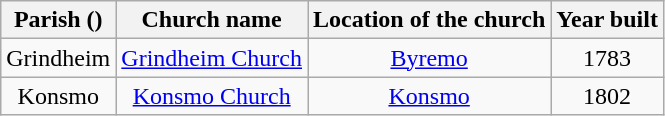<table class="wikitable" style="text-align:center">
<tr>
<th>Parish ()</th>
<th>Church name</th>
<th>Location of the church</th>
<th>Year built</th>
</tr>
<tr>
<td rowspan="1">Grindheim</td>
<td><a href='#'>Grindheim Church</a></td>
<td><a href='#'>Byremo</a></td>
<td>1783</td>
</tr>
<tr>
<td rowspan="1">Konsmo</td>
<td><a href='#'>Konsmo Church</a></td>
<td><a href='#'>Konsmo</a></td>
<td>1802</td>
</tr>
</table>
